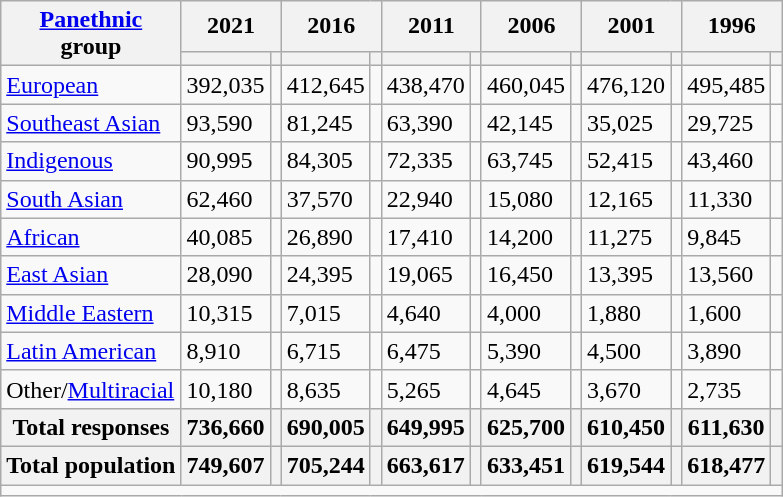<table class="wikitable collapsible sortable">
<tr>
<th rowspan="2"><a href='#'>Panethnic</a><br>group</th>
<th colspan="2">2021</th>
<th colspan="2">2016</th>
<th colspan="2">2011</th>
<th colspan="2">2006</th>
<th colspan="2">2001</th>
<th colspan="2">1996</th>
</tr>
<tr>
<th><a href='#'></a></th>
<th></th>
<th></th>
<th></th>
<th></th>
<th></th>
<th></th>
<th></th>
<th></th>
<th></th>
<th></th>
<th></th>
</tr>
<tr>
<td><a href='#'>European</a></td>
<td>392,035</td>
<td></td>
<td>412,645</td>
<td></td>
<td>438,470</td>
<td></td>
<td>460,045</td>
<td></td>
<td>476,120</td>
<td></td>
<td>495,485</td>
<td></td>
</tr>
<tr>
<td><a href='#'>Southeast Asian</a></td>
<td>93,590</td>
<td></td>
<td>81,245</td>
<td></td>
<td>63,390</td>
<td></td>
<td>42,145</td>
<td></td>
<td>35,025</td>
<td></td>
<td>29,725</td>
<td></td>
</tr>
<tr>
<td><a href='#'>Indigenous</a></td>
<td>90,995</td>
<td></td>
<td>84,305</td>
<td></td>
<td>72,335</td>
<td></td>
<td>63,745</td>
<td></td>
<td>52,415</td>
<td></td>
<td>43,460</td>
<td></td>
</tr>
<tr>
<td><a href='#'>South Asian</a></td>
<td>62,460</td>
<td></td>
<td>37,570</td>
<td></td>
<td>22,940</td>
<td></td>
<td>15,080</td>
<td></td>
<td>12,165</td>
<td></td>
<td>11,330</td>
<td></td>
</tr>
<tr>
<td><a href='#'>African</a></td>
<td>40,085</td>
<td></td>
<td>26,890</td>
<td></td>
<td>17,410</td>
<td></td>
<td>14,200</td>
<td></td>
<td>11,275</td>
<td></td>
<td>9,845</td>
<td></td>
</tr>
<tr>
<td><a href='#'>East Asian</a></td>
<td>28,090</td>
<td></td>
<td>24,395</td>
<td></td>
<td>19,065</td>
<td></td>
<td>16,450</td>
<td></td>
<td>13,395</td>
<td></td>
<td>13,560</td>
<td></td>
</tr>
<tr>
<td><a href='#'>Middle Eastern</a></td>
<td>10,315</td>
<td></td>
<td>7,015</td>
<td></td>
<td>4,640</td>
<td></td>
<td>4,000</td>
<td></td>
<td>1,880</td>
<td></td>
<td>1,600</td>
<td></td>
</tr>
<tr>
<td><a href='#'>Latin American</a></td>
<td>8,910</td>
<td></td>
<td>6,715</td>
<td></td>
<td>6,475</td>
<td></td>
<td>5,390</td>
<td></td>
<td>4,500</td>
<td></td>
<td>3,890</td>
<td></td>
</tr>
<tr>
<td>Other/<a href='#'>Multiracial</a></td>
<td>10,180</td>
<td></td>
<td>8,635</td>
<td></td>
<td>5,265</td>
<td></td>
<td>4,645</td>
<td></td>
<td>3,670</td>
<td></td>
<td>2,735</td>
<td></td>
</tr>
<tr>
<th>Total responses</th>
<th>736,660</th>
<th></th>
<th>690,005</th>
<th></th>
<th>649,995</th>
<th></th>
<th>625,700</th>
<th></th>
<th>610,450</th>
<th></th>
<th>611,630</th>
<th></th>
</tr>
<tr>
<th>Total population</th>
<th>749,607</th>
<th></th>
<th>705,244</th>
<th></th>
<th>663,617</th>
<th></th>
<th>633,451</th>
<th></th>
<th>619,544</th>
<th></th>
<th>618,477</th>
<th></th>
</tr>
<tr class="sortbottom">
<td colspan="15"></td>
</tr>
</table>
